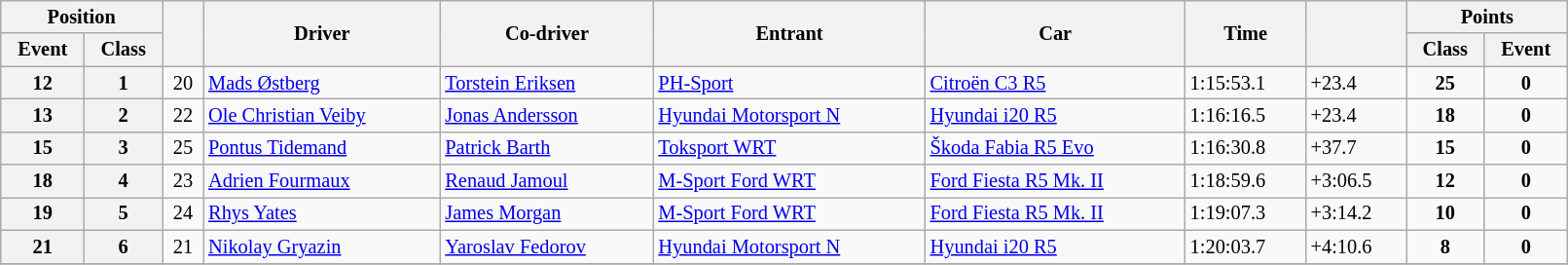<table class="wikitable" width=85% style="font-size: 85%;">
<tr>
<th colspan="2">Position</th>
<th rowspan="2"></th>
<th rowspan="2">Driver</th>
<th rowspan="2">Co-driver</th>
<th rowspan="2">Entrant</th>
<th rowspan="2">Car</th>
<th rowspan="2">Time</th>
<th rowspan="2"></th>
<th colspan="2">Points</th>
</tr>
<tr>
<th>Event</th>
<th>Class</th>
<th>Class</th>
<th>Event</th>
</tr>
<tr>
<th>12</th>
<th>1</th>
<td align="center">20</td>
<td><a href='#'>Mads Østberg</a></td>
<td><a href='#'>Torstein Eriksen</a></td>
<td><a href='#'>PH-Sport</a></td>
<td><a href='#'>Citroën C3 R5</a></td>
<td>1:15:53.1</td>
<td>+23.4</td>
<td align="center"><strong>25</strong></td>
<td align="center"><strong>0</strong></td>
</tr>
<tr>
<th>13</th>
<th>2</th>
<td align="center">22</td>
<td nowrap><a href='#'>Ole Christian Veiby</a></td>
<td nowrap><a href='#'>Jonas Andersson</a></td>
<td nowrap><a href='#'>Hyundai Motorsport N</a></td>
<td><a href='#'>Hyundai i20 R5</a></td>
<td>1:16:16.5</td>
<td>+23.4</td>
<td align="center"><strong>18</strong></td>
<td align="center"><strong>0</strong></td>
</tr>
<tr>
<th>15</th>
<th>3</th>
<td align="center">25</td>
<td><a href='#'>Pontus Tidemand</a></td>
<td><a href='#'>Patrick Barth</a></td>
<td><a href='#'>Toksport WRT</a></td>
<td><a href='#'>Škoda Fabia R5 Evo</a></td>
<td>1:16:30.8</td>
<td>+37.7</td>
<td align="center"><strong>15</strong></td>
<td align="center"><strong>0</strong></td>
</tr>
<tr>
<th>18</th>
<th>4</th>
<td align="center">23</td>
<td><a href='#'>Adrien Fourmaux</a></td>
<td><a href='#'>Renaud Jamoul</a></td>
<td><a href='#'>M-Sport Ford WRT</a></td>
<td><a href='#'>Ford Fiesta R5 Mk. II</a></td>
<td>1:18:59.6</td>
<td>+3:06.5</td>
<td align="center"><strong>12</strong></td>
<td align="center"><strong>0</strong></td>
</tr>
<tr>
<th>19</th>
<th>5</th>
<td align="center">24</td>
<td><a href='#'>Rhys Yates</a></td>
<td><a href='#'>James Morgan</a></td>
<td><a href='#'>M-Sport Ford WRT</a></td>
<td nowrap><a href='#'>Ford Fiesta R5 Mk. II</a></td>
<td>1:19:07.3</td>
<td>+3:14.2</td>
<td align="center"><strong>10</strong></td>
<td align="center"><strong>0</strong></td>
</tr>
<tr>
<th>21</th>
<th>6</th>
<td align="center">21</td>
<td><a href='#'>Nikolay Gryazin</a></td>
<td><a href='#'>Yaroslav Fedorov</a></td>
<td><a href='#'>Hyundai Motorsport N</a></td>
<td><a href='#'>Hyundai i20 R5</a></td>
<td>1:20:03.7</td>
<td>+4:10.6</td>
<td align="center"><strong>8</strong></td>
<td align="center"><strong>0</strong></td>
</tr>
<tr>
</tr>
</table>
